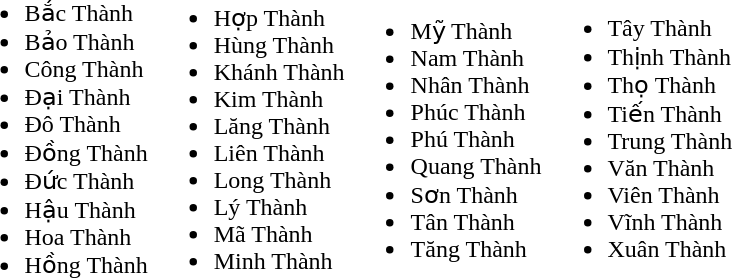<table>
<tr>
<td><br><ul><li>Bắc Thành</li><li>Bảo Thành</li><li>Công Thành</li><li>Đại Thành</li><li>Đô Thành</li><li>Đồng Thành</li><li>Đức Thành</li><li>Hậu Thành</li><li>Hoa Thành</li><li>Hồng Thành</li></ul></td>
<td><br><ul><li>Hợp Thành</li><li>Hùng Thành</li><li>Khánh Thành</li><li>Kim Thành</li><li>Lăng Thành</li><li>Liên Thành</li><li>Long Thành</li><li>Lý Thành</li><li>Mã Thành</li><li>Minh Thành</li></ul></td>
<td><br><ul><li>Mỹ Thành</li><li>Nam Thành</li><li>Nhân Thành</li><li>Phúc Thành</li><li>Phú Thành</li><li>Quang Thành</li><li>Sơn Thành</li><li>Tân Thành</li><li>Tăng Thành</li></ul></td>
<td><br><ul><li>Tây Thành</li><li>Thịnh Thành</li><li>Thọ Thành</li><li>Tiến Thành</li><li>Trung Thành</li><li>Văn Thành</li><li>Viên Thành</li><li>Vĩnh Thành</li><li>Xuân Thành</li></ul></td>
</tr>
</table>
